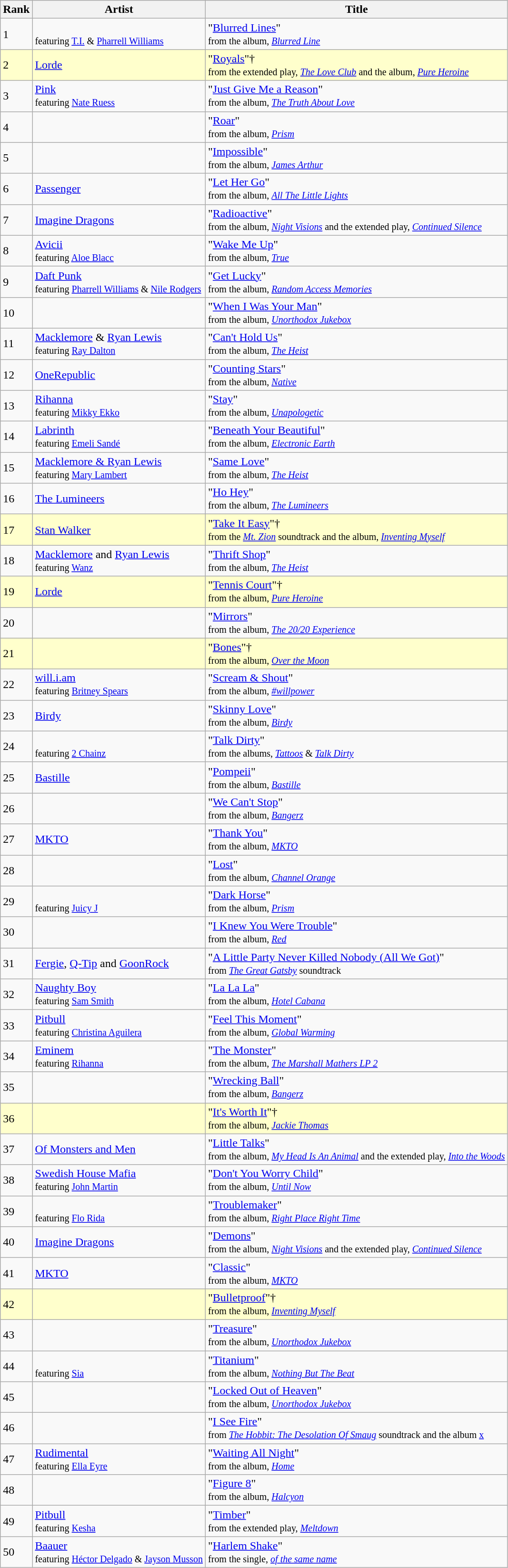<table class="wikitable sortable">
<tr>
<th>Rank</th>
<th>Artist</th>
<th>Title</th>
</tr>
<tr>
<td>1</td>
<td> <br><small>featuring <a href='#'>T.I.</a> & <a href='#'>Pharrell Williams</a><br></small></td>
<td>"<a href='#'>Blurred Lines</a>" <br><small>from the album, <em><a href='#'>Blurred Line</a></em></small><br></td>
</tr>
<tr bgcolor="#FFFFCC">
<td>2</td>
<td><a href='#'>Lorde</a></td>
<td>"<a href='#'>Royals</a>"† <br><small>from the extended play, <em><a href='#'>The Love Club</a></em> and the album, <em><a href='#'>Pure Heroine</a></em></small><br></td>
</tr>
<tr>
<td>3</td>
<td><a href='#'>Pink</a> <br><small>featuring <a href='#'>Nate Ruess</a><br></small></td>
<td>"<a href='#'>Just Give Me a Reason</a>" <br><small>from the album, <em><a href='#'>The Truth About Love</a></em></small><br></td>
</tr>
<tr>
<td>4</td>
<td></td>
<td>"<a href='#'>Roar</a>" <br><small>from the album, <em><a href='#'>Prism</a></em></small><br></td>
</tr>
<tr>
<td>5</td>
<td></td>
<td>"<a href='#'>Impossible</a>" <br><small>from the album, <em><a href='#'>James Arthur</a></em></small><br></td>
</tr>
<tr>
<td>6</td>
<td><a href='#'>Passenger</a></td>
<td>"<a href='#'>Let Her Go</a>" <br><small>from the album, <em><a href='#'>All The Little Lights</a></em></small><br></td>
</tr>
<tr>
<td>7</td>
<td><a href='#'>Imagine Dragons</a></td>
<td>"<a href='#'>Radioactive</a>" <br><small>from the album, <em><a href='#'>Night Visions</a></em> and the extended play, <em><a href='#'>Continued Silence</a></em></small><br></td>
</tr>
<tr>
<td>8</td>
<td><a href='#'>Avicii</a> <br><small>featuring <a href='#'>Aloe Blacc</a><br></small></td>
<td>"<a href='#'>Wake Me Up</a>" <br><small>from the album, <em><a href='#'>True</a></em></small><br></td>
</tr>
<tr>
<td>9</td>
<td><a href='#'>Daft Punk</a> <br><small>featuring <a href='#'>Pharrell Williams</a> & <a href='#'>Nile Rodgers</a><br></small></td>
<td>"<a href='#'>Get Lucky</a>" <br><small>from the album, <em><a href='#'>Random Access Memories</a></em></small><br></td>
</tr>
<tr>
<td>10</td>
<td></td>
<td>"<a href='#'>When I Was Your Man</a>" <br><small>from the album, <em><a href='#'>Unorthodox Jukebox</a></em></small><br></td>
</tr>
<tr>
<td>11</td>
<td><a href='#'>Macklemore</a> & <a href='#'>Ryan Lewis</a> <br><small>featuring <a href='#'>Ray Dalton</a><br></small></td>
<td>"<a href='#'>Can't Hold Us</a>" <br><small>from the album, <em><a href='#'>The Heist</a></em></small><br></td>
</tr>
<tr>
<td>12</td>
<td><a href='#'>OneRepublic</a></td>
<td>"<a href='#'>Counting Stars</a>" <br><small>from the album, <em><a href='#'>Native</a></em></small><br></td>
</tr>
<tr>
<td>13</td>
<td><a href='#'>Rihanna</a> <br><small>featuring <a href='#'>Mikky Ekko</a><br></small></td>
<td>"<a href='#'>Stay</a>" <br><small>from the album, <em><a href='#'>Unapologetic</a></em></small><br></td>
</tr>
<tr>
<td>14</td>
<td><a href='#'>Labrinth</a> <br><small>featuring <a href='#'>Emeli Sandé</a><br></small></td>
<td>"<a href='#'>Beneath Your Beautiful</a>" <br><small>from the album, <em><a href='#'>Electronic Earth</a></em></small><br></td>
</tr>
<tr>
<td>15</td>
<td><a href='#'>Macklemore & Ryan Lewis</a> <br><small>featuring <a href='#'>Mary Lambert</a><br></small></td>
<td>"<a href='#'>Same Love</a>" <br><small>from the album, <em><a href='#'>The Heist</a></em></small><br></td>
</tr>
<tr>
<td>16</td>
<td><a href='#'>The Lumineers</a></td>
<td>"<a href='#'>Ho Hey</a>" <br><small>from the album, <em><a href='#'>The Lumineers</a></em></small><br></td>
</tr>
<tr bgcolor="#FFFFCC">
<td>17</td>
<td><a href='#'>Stan Walker</a></td>
<td>"<a href='#'>Take It Easy</a>"† <br><small>from the <em><a href='#'>Mt. Zion</a></em> soundtrack and the album, <em><a href='#'>Inventing Myself</a></em></small><br></td>
</tr>
<tr>
<td>18</td>
<td><a href='#'>Macklemore</a> and <a href='#'>Ryan Lewis</a> <br><small>featuring <a href='#'>Wanz</a><br></small></td>
<td>"<a href='#'>Thrift Shop</a>" <br><small>from the album, <em><a href='#'>The Heist</a></em></small><br></td>
</tr>
<tr bgcolor="#FFFFCC">
<td>19</td>
<td><a href='#'>Lorde</a></td>
<td>"<a href='#'>Tennis Court</a>"† <br><small>from the album, <em><a href='#'>Pure Heroine</a></em></small><br></td>
</tr>
<tr>
<td>20</td>
<td></td>
<td>"<a href='#'>Mirrors</a>" <br><small>from the album, <em><a href='#'>The 20/20 Experience</a></em></small><br></td>
</tr>
<tr bgcolor="#FFFFCC">
<td>21</td>
<td></td>
<td>"<a href='#'>Bones</a>"† <br><small>from the album, <em><a href='#'>Over the Moon</a></em></small><br></td>
</tr>
<tr>
<td>22</td>
<td><a href='#'>will.i.am</a> <br><small>featuring <a href='#'>Britney Spears</a><br></small></td>
<td>"<a href='#'>Scream & Shout</a>" <br><small>from the album, <em><a href='#'>#willpower</a></em></small><br></td>
</tr>
<tr>
<td>23</td>
<td><a href='#'>Birdy</a></td>
<td>"<a href='#'>Skinny Love</a>" <br><small>from the album, <em><a href='#'>Birdy</a></em></small><br></td>
</tr>
<tr>
<td>24</td>
<td> <br><small>featuring <a href='#'>2 Chainz</a><br></small></td>
<td>"<a href='#'>Talk Dirty</a>" <br><small>from the albums, <em><a href='#'>Tattoos</a></em> & <em><a href='#'>Talk Dirty</a></em></small><br></td>
</tr>
<tr>
<td>25</td>
<td><a href='#'>Bastille</a></td>
<td>"<a href='#'>Pompeii</a>" <br><small>from the album, <em><a href='#'>Bastille</a></em></small><br></td>
</tr>
<tr>
<td>26</td>
<td></td>
<td>"<a href='#'>We Can't Stop</a>" <br><small>from the album, <em><a href='#'>Bangerz</a></em></small><br></td>
</tr>
<tr>
<td>27</td>
<td><a href='#'>MKTO</a></td>
<td>"<a href='#'>Thank You</a>" <br><small>from the album, <em><a href='#'>MKTO</a></em></small><br></td>
</tr>
<tr>
<td>28</td>
<td></td>
<td>"<a href='#'>Lost</a>" <br><small>from the album, <em><a href='#'>Channel Orange</a></em></small><br></td>
</tr>
<tr>
<td>29</td>
<td> <br><small>featuring <a href='#'>Juicy J</a><br></small></td>
<td>"<a href='#'>Dark Horse</a>" <br><small>from the album, <em><a href='#'>Prism</a></em></small><br></td>
</tr>
<tr>
<td>30</td>
<td></td>
<td>"<a href='#'>I Knew You Were Trouble</a>" <br><small>from the album, <em><a href='#'>Red</a></em></small><br></td>
</tr>
<tr>
<td>31</td>
<td><a href='#'>Fergie</a>, <a href='#'>Q-Tip</a> and <a href='#'>GoonRock</a></td>
<td>"<a href='#'>A Little Party Never Killed Nobody (All We Got)</a>" <br><small>from <em><a href='#'>The Great Gatsby</a></em> soundtrack</small><br></td>
</tr>
<tr>
<td>32</td>
<td><a href='#'>Naughty Boy</a> <br><small>featuring <a href='#'>Sam Smith</a><br></small></td>
<td>"<a href='#'>La La La</a>" <br><small>from the album, <em><a href='#'>Hotel Cabana</a></em></small><br></td>
</tr>
<tr>
<td>33</td>
<td><a href='#'>Pitbull</a> <br><small>featuring <a href='#'>Christina Aguilera</a><br></small></td>
<td>"<a href='#'>Feel This Moment</a>" <br><small>from the album, <em><a href='#'>Global Warming</a></em></small><br></td>
</tr>
<tr>
<td>34</td>
<td><a href='#'>Eminem</a> <br><small>featuring <a href='#'>Rihanna</a><br></small></td>
<td>"<a href='#'>The Monster</a>" <br><small>from the album, <em><a href='#'>The Marshall Mathers LP 2</a></em></small><br></td>
</tr>
<tr>
<td>35</td>
<td></td>
<td>"<a href='#'>Wrecking Ball</a>" <br><small>from the album, <em><a href='#'>Bangerz</a></em></small><br></td>
</tr>
<tr bgcolor="#FFFFCC">
<td>36</td>
<td></td>
<td>"<a href='#'>It's Worth It</a>"† <br><small>from the album, <em><a href='#'>Jackie Thomas</a></em></small><br></td>
</tr>
<tr>
<td>37</td>
<td><a href='#'>Of Monsters and Men</a></td>
<td>"<a href='#'>Little Talks</a>" <br><small>from the album, <em><a href='#'>My Head Is An Animal</a></em> and the extended play, <em><a href='#'>Into the Woods</a></em></small><br></td>
</tr>
<tr>
<td>38</td>
<td><a href='#'>Swedish House Mafia</a> <br><small>featuring <a href='#'>John Martin</a><br></small></td>
<td>"<a href='#'>Don't You Worry Child</a>" <br><small>from the album, <em><a href='#'>Until Now</a></em></small><br></td>
</tr>
<tr>
<td>39</td>
<td> <br><small>featuring <a href='#'>Flo Rida</a><br></small></td>
<td>"<a href='#'>Troublemaker</a>" <br><small>from the album, <em><a href='#'>Right Place Right Time</a></em></small><br></td>
</tr>
<tr>
<td>40</td>
<td><a href='#'>Imagine Dragons</a></td>
<td>"<a href='#'>Demons</a>" <br><small>from the album, <em><a href='#'>Night Visions</a></em> and the extended play, <em><a href='#'>Continued Silence</a> </em></small><br></td>
</tr>
<tr>
<td>41</td>
<td><a href='#'>MKTO</a></td>
<td>"<a href='#'>Classic</a>" <br><small>from the album, <em><a href='#'>MKTO</a></em></small><br></td>
</tr>
<tr bgcolor="#FFFFCC">
<td>42</td>
<td></td>
<td>"<a href='#'>Bulletproof</a>"† <br><small>from the album, <em><a href='#'>Inventing Myself</a></em></small><br></td>
</tr>
<tr>
<td>43</td>
<td></td>
<td>"<a href='#'>Treasure</a>" <br><small>from the album, <em><a href='#'>Unorthodox Jukebox</a></em></small><br></td>
</tr>
<tr>
<td>44</td>
<td> <br><small>featuring <a href='#'>Sia</a><br></small></td>
<td>"<a href='#'>Titanium</a>" <br><small>from the album, <em><a href='#'>Nothing But The Beat</a></em></small><br></td>
</tr>
<tr>
<td>45</td>
<td></td>
<td>"<a href='#'>Locked Out of Heaven</a>" <br><small>from the album, <em><a href='#'>Unorthodox Jukebox</a></em></small><br></td>
</tr>
<tr>
<td>46</td>
<td></td>
<td>"<a href='#'>I See Fire</a>" <br><small>from <em><a href='#'>The Hobbit: The Desolation Of Smaug</a></em> soundtrack and the album <a href='#'>x</a></small><br></td>
</tr>
<tr>
<td>47</td>
<td><a href='#'>Rudimental</a> <br><small>featuring <a href='#'>Ella Eyre</a><br></small></td>
<td>"<a href='#'>Waiting All Night</a>" <br><small>from the album, <em><a href='#'>Home</a></em></small><br></td>
</tr>
<tr>
<td>48</td>
<td></td>
<td>"<a href='#'>Figure 8</a>" <br><small>from the album, <em><a href='#'>Halcyon</a></em></small><br></td>
</tr>
<tr>
<td>49</td>
<td><a href='#'>Pitbull</a> <br><small>featuring <a href='#'>Kesha</a><br></small></td>
<td>"<a href='#'>Timber</a>" <br><small>from the extended play, <em><a href='#'>Meltdown</a></em></small><br></td>
</tr>
<tr>
<td>50</td>
<td><a href='#'>Baauer</a><br><small>featuring <a href='#'>Héctor Delgado</a> & <a href='#'>Jayson Musson</a><br></small></td>
<td>"<a href='#'>Harlem Shake</a>" <br><small>from the single, <em><a href='#'>of the same name</a></em></small><br></td>
</tr>
</table>
